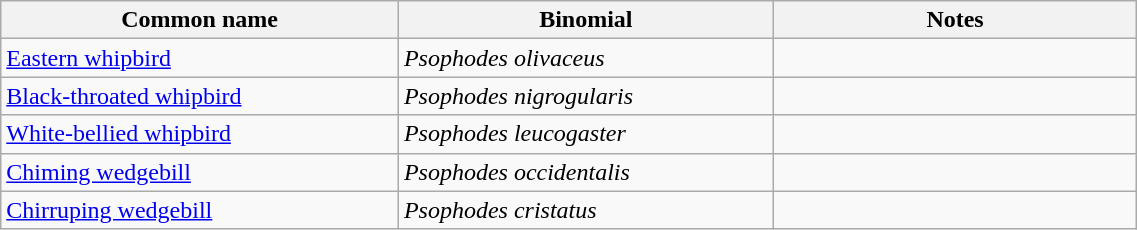<table style="width:60%;" class="wikitable">
<tr>
<th width=35%>Common name</th>
<th width=33%>Binomial</th>
<th width=32%>Notes</th>
</tr>
<tr>
<td><a href='#'>Eastern whipbird</a></td>
<td><em>Psophodes olivaceus</em></td>
<td></td>
</tr>
<tr>
<td><a href='#'>Black-throated whipbird</a></td>
<td><em>Psophodes nigrogularis</em></td>
<td></td>
</tr>
<tr>
<td><a href='#'>White-bellied whipbird</a></td>
<td><em>Psophodes leucogaster</em></td>
<td></td>
</tr>
<tr>
<td><a href='#'>Chiming wedgebill</a></td>
<td><em>Psophodes occidentalis</em></td>
<td></td>
</tr>
<tr>
<td><a href='#'>Chirruping wedgebill</a></td>
<td><em>Psophodes cristatus</em></td>
<td></td>
</tr>
</table>
